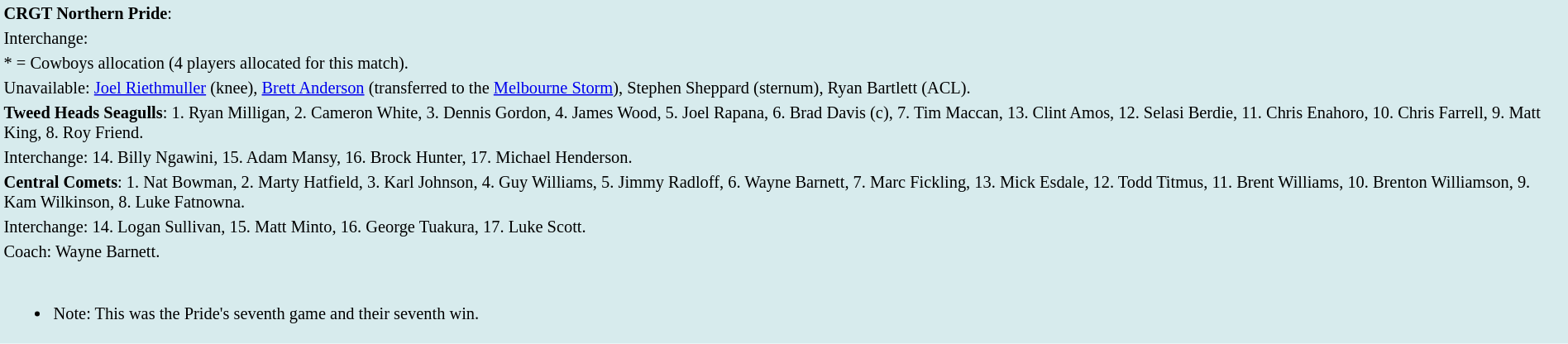<table style="background:#d7ebed; font-size:85%; width:100%;">
<tr>
<td><strong>CRGT Northern Pride</strong>:             </td>
</tr>
<tr>
<td>Interchange:    </td>
</tr>
<tr>
<td>* = Cowboys allocation (4 players allocated for this match).</td>
</tr>
<tr>
<td>Unavailable: <a href='#'>Joel Riethmuller</a> (knee), <a href='#'>Brett Anderson</a> (transferred to the <a href='#'>Melbourne Storm</a>), Stephen Sheppard (sternum), Ryan Bartlett (ACL).</td>
</tr>
<tr>
<td><strong>Tweed Heads Seagulls</strong>: 1. Ryan Milligan, 2. Cameron White, 3. Dennis Gordon, 4. James Wood, 5. Joel Rapana, 6. Brad Davis (c), 7. Tim Maccan, 13. Clint Amos, 12. Selasi Berdie, 11. Chris Enahoro, 10. Chris Farrell, 9. Matt King, 8. Roy Friend.</td>
</tr>
<tr>
<td>Interchange: 14. Billy Ngawini, 15. Adam Mansy, 16. Brock Hunter, 17. Michael Henderson.</td>
</tr>
<tr>
<td><strong>Central Comets</strong>: 1. Nat Bowman, 2. Marty Hatfield, 3. Karl Johnson, 4. Guy Williams, 5. Jimmy Radloff, 6. Wayne Barnett, 7. Marc Fickling, 13. Mick Esdale, 12. Todd Titmus, 11. Brent Williams, 10. Brenton Williamson, 9. Kam Wilkinson, 8. Luke Fatnowna.</td>
</tr>
<tr>
<td>Interchange: 14. Logan Sullivan, 15. Matt Minto, 16. George Tuakura, 17. Luke Scott.</td>
</tr>
<tr>
<td>Coach: Wayne Barnett.</td>
</tr>
<tr>
<td><br><ul><li>Note: This was the Pride's seventh game and their seventh win.</li></ul></td>
</tr>
</table>
